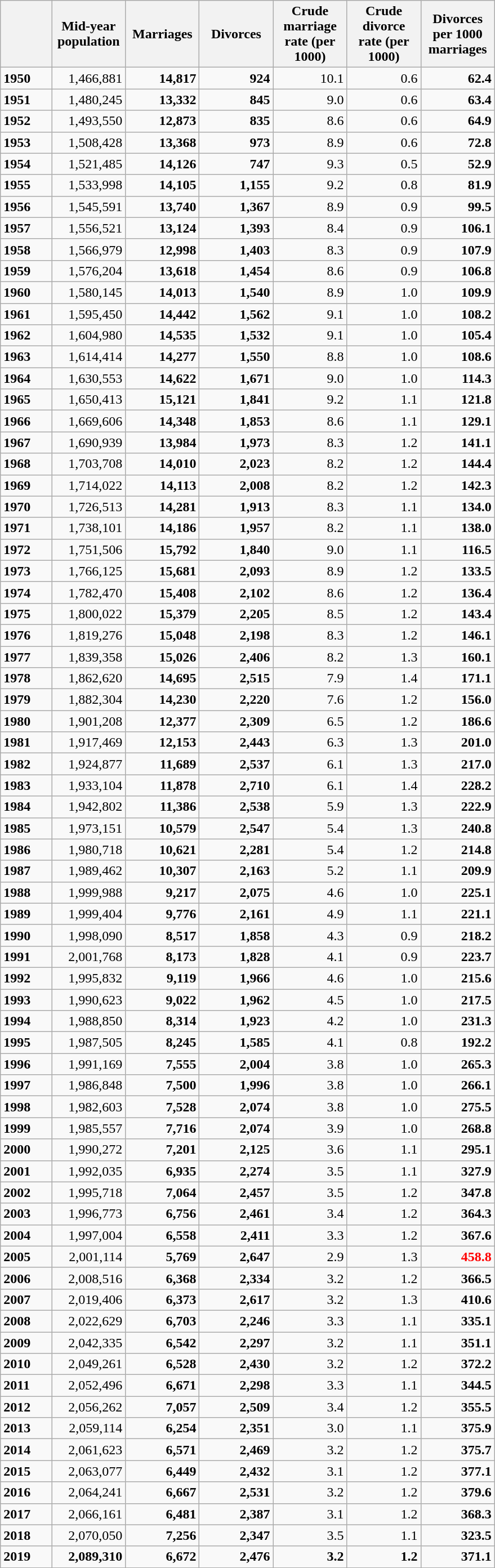<table class="wikitable collapsible collapsed">
<tr>
<th style="width:40pt;"></th>
<th style="width:60pt;">Mid-year population</th>
<th style="width:60pt;">Marriages</th>
<th style="width:60pt;">Divorces</th>
<th style="width:60pt;">Crude marriage rate (per 1000)</th>
<th style="width:60pt;">Crude divorce rate (per 1000)</th>
<th style="width:60pt;">Divorces per 1000 marriages</th>
</tr>
<tr>
<td><strong>1950</strong></td>
<td style="text-align:right;">1,466,881</td>
<td style="text-align:right;"><strong>14,817</strong></td>
<td style="text-align:right;"><strong>924</strong></td>
<td style="text-align:right;">10.1</td>
<td style="text-align:right;">0.6</td>
<td style="text-align:right;"><strong>62.4</strong></td>
</tr>
<tr>
<td><strong>1951</strong></td>
<td style="text-align:right;">1,480,245</td>
<td style="text-align:right;"><strong>13,332</strong></td>
<td style="text-align:right;"><strong>845</strong></td>
<td style="text-align:right;">9.0</td>
<td style="text-align:right;">0.6</td>
<td style="text-align:right;"><strong>63.4</strong></td>
</tr>
<tr>
<td><strong>1952</strong></td>
<td style="text-align:right;">1,493,550</td>
<td style="text-align:right;"><strong>12,873</strong></td>
<td style="text-align:right;"><strong>835</strong></td>
<td style="text-align:right;">8.6</td>
<td style="text-align:right;">0.6</td>
<td style="text-align:right;"><strong>64.9</strong></td>
</tr>
<tr>
<td><strong>1953</strong></td>
<td style="text-align:right;">1,508,428</td>
<td style="text-align:right;"><strong>13,368</strong></td>
<td style="text-align:right;"><strong>973</strong></td>
<td style="text-align:right;">8.9</td>
<td style="text-align:right;">0.6</td>
<td style="text-align:right;"><strong>72.8</strong></td>
</tr>
<tr>
<td><strong>1954</strong></td>
<td style="text-align:right;">1,521,485</td>
<td style="text-align:right;"><strong>14,126</strong></td>
<td style="text-align:right;"><strong>747</strong></td>
<td style="text-align:right;">9.3</td>
<td style="text-align:right;">0.5</td>
<td style="text-align:right;"><strong>52.9</strong></td>
</tr>
<tr>
<td><strong>1955</strong></td>
<td style="text-align:right;">1,533,998</td>
<td style="text-align:right;"><strong>14,105</strong></td>
<td style="text-align:right;"><strong>1,155</strong></td>
<td style="text-align:right;">9.2</td>
<td style="text-align:right;">0.8</td>
<td style="text-align:right;"><strong>81.9</strong></td>
</tr>
<tr>
<td><strong>1956</strong></td>
<td style="text-align:right;">1,545,591</td>
<td style="text-align:right;"><strong>13,740</strong></td>
<td style="text-align:right;"><strong>1,367</strong></td>
<td style="text-align:right;">8.9</td>
<td style="text-align:right;">0.9</td>
<td style="text-align:right;"><strong>99.5</strong></td>
</tr>
<tr>
<td><strong>1957</strong></td>
<td style="text-align:right;">1,556,521</td>
<td style="text-align:right;"><strong>13,124</strong></td>
<td style="text-align:right;"><strong>1,393</strong></td>
<td style="text-align:right;">8.4</td>
<td style="text-align:right;">0.9</td>
<td style="text-align:right;"><strong>106.1</strong></td>
</tr>
<tr>
<td><strong>1958</strong></td>
<td style="text-align:right;">1,566,979</td>
<td style="text-align:right;"><strong>12,998</strong></td>
<td style="text-align:right;"><strong>1,403</strong></td>
<td style="text-align:right;">8.3</td>
<td style="text-align:right;">0.9</td>
<td style="text-align:right;"><strong>107.9</strong></td>
</tr>
<tr>
<td><strong>1959</strong></td>
<td style="text-align:right;">1,576,204</td>
<td style="text-align:right;"><strong>13,618</strong></td>
<td style="text-align:right;"><strong>1,454</strong></td>
<td style="text-align:right;">8.6</td>
<td style="text-align:right;">0.9</td>
<td style="text-align:right;"><strong>106.8</strong></td>
</tr>
<tr>
<td><strong>1960</strong></td>
<td style="text-align:right;">1,580,145</td>
<td style="text-align:right;"><strong>14,013</strong></td>
<td style="text-align:right;"><strong>1,540</strong></td>
<td style="text-align:right;">8.9</td>
<td style="text-align:right;">1.0</td>
<td style="text-align:right;"><strong>109.9</strong></td>
</tr>
<tr>
<td><strong>1961</strong></td>
<td style="text-align:right;">1,595,450</td>
<td style="text-align:right;"><strong>14,442</strong></td>
<td style="text-align:right;"><strong>1,562</strong></td>
<td style="text-align:right;">9.1</td>
<td style="text-align:right;">1.0</td>
<td style="text-align:right;"><strong>108.2</strong></td>
</tr>
<tr>
<td><strong>1962</strong></td>
<td style="text-align:right;">1,604,980</td>
<td style="text-align:right;"><strong>14,535</strong></td>
<td style="text-align:right;"><strong>1,532</strong></td>
<td style="text-align:right;">9.1</td>
<td style="text-align:right;">1.0</td>
<td style="text-align:right;"><strong>105.4</strong></td>
</tr>
<tr>
<td><strong>1963</strong></td>
<td style="text-align:right;">1,614,414</td>
<td style="text-align:right;"><strong>14,277</strong></td>
<td style="text-align:right;"><strong>1,550</strong></td>
<td style="text-align:right;">8.8</td>
<td style="text-align:right;">1.0</td>
<td style="text-align:right;"><strong>108.6</strong></td>
</tr>
<tr>
<td><strong>1964</strong></td>
<td style="text-align:right;">1,630,553</td>
<td style="text-align:right;"><strong>14,622</strong></td>
<td style="text-align:right;"><strong>1,671</strong></td>
<td style="text-align:right;">9.0</td>
<td style="text-align:right;">1.0</td>
<td style="text-align:right;"><strong>114.3</strong></td>
</tr>
<tr>
<td><strong>1965</strong></td>
<td style="text-align:right;">1,650,413</td>
<td style="text-align:right;"><strong>15,121</strong></td>
<td style="text-align:right;"><strong>1,841</strong></td>
<td style="text-align:right;">9.2</td>
<td style="text-align:right;">1.1</td>
<td style="text-align:right;"><strong>121.8</strong></td>
</tr>
<tr>
<td><strong>1966</strong></td>
<td style="text-align:right;">1,669,606</td>
<td style="text-align:right;"><strong>14,348</strong></td>
<td style="text-align:right;"><strong>1,853</strong></td>
<td style="text-align:right;">8.6</td>
<td style="text-align:right;">1.1</td>
<td style="text-align:right;"><strong>129.1</strong></td>
</tr>
<tr>
<td><strong>1967</strong></td>
<td style="text-align:right;">1,690,939</td>
<td style="text-align:right;"><strong>13,984</strong></td>
<td style="text-align:right;"><strong>1,973</strong></td>
<td style="text-align:right;">8.3</td>
<td style="text-align:right;">1.2</td>
<td style="text-align:right;"><strong>141.1</strong></td>
</tr>
<tr>
<td><strong>1968</strong></td>
<td style="text-align:right;">1,703,708</td>
<td style="text-align:right;"><strong>14,010</strong></td>
<td style="text-align:right;"><strong>2,023</strong></td>
<td style="text-align:right;">8.2</td>
<td style="text-align:right;">1.2</td>
<td style="text-align:right;"><strong>144.4</strong></td>
</tr>
<tr>
<td><strong>1969</strong></td>
<td style="text-align:right;">1,714,022</td>
<td style="text-align:right;"><strong>14,113</strong></td>
<td style="text-align:right;"><strong>2,008</strong></td>
<td style="text-align:right;">8.2</td>
<td style="text-align:right;">1.2</td>
<td style="text-align:right;"><strong>142.3</strong></td>
</tr>
<tr>
<td><strong>1970</strong></td>
<td style="text-align:right;">1,726,513</td>
<td style="text-align:right;"><strong>14,281</strong></td>
<td style="text-align:right;"><strong>1,913</strong></td>
<td style="text-align:right;">8.3</td>
<td style="text-align:right;">1.1</td>
<td style="text-align:right;"><strong>134.0</strong></td>
</tr>
<tr>
<td><strong>1971</strong></td>
<td style="text-align:right;">1,738,101</td>
<td style="text-align:right;"><strong>14,186</strong></td>
<td style="text-align:right;"><strong>1,957</strong></td>
<td style="text-align:right;">8.2</td>
<td style="text-align:right;">1.1</td>
<td style="text-align:right;"><strong>138.0</strong></td>
</tr>
<tr>
<td><strong>1972</strong></td>
<td style="text-align:right;">1,751,506</td>
<td style="text-align:right;"><strong>15,792</strong></td>
<td style="text-align:right;"><strong>1,840</strong></td>
<td style="text-align:right;">9.0</td>
<td style="text-align:right;">1.1</td>
<td style="text-align:right;"><strong>116.5</strong></td>
</tr>
<tr>
<td><strong>1973</strong></td>
<td style="text-align:right;">1,766,125</td>
<td style="text-align:right;"><strong>15,681</strong></td>
<td style="text-align:right;"><strong>2,093</strong></td>
<td style="text-align:right;">8.9</td>
<td style="text-align:right;">1.2</td>
<td style="text-align:right;"><strong>133.5</strong></td>
</tr>
<tr>
<td><strong>1974</strong></td>
<td style="text-align:right;">1,782,470</td>
<td style="text-align:right;"><strong>15,408</strong></td>
<td style="text-align:right;"><strong>2,102</strong></td>
<td style="text-align:right;">8.6</td>
<td style="text-align:right;">1.2</td>
<td style="text-align:right;"><strong>136.4</strong></td>
</tr>
<tr>
<td><strong>1975</strong></td>
<td style="text-align:right;">1,800,022</td>
<td style="text-align:right;"><strong>15,379</strong></td>
<td style="text-align:right;"><strong>2,205</strong></td>
<td style="text-align:right;">8.5</td>
<td style="text-align:right;">1.2</td>
<td style="text-align:right;"><strong>143.4</strong></td>
</tr>
<tr>
<td><strong>1976</strong></td>
<td style="text-align:right;">1,819,276</td>
<td style="text-align:right;"><strong>15,048</strong></td>
<td style="text-align:right;"><strong>2,198</strong></td>
<td style="text-align:right;">8.3</td>
<td style="text-align:right;">1.2</td>
<td style="text-align:right;"><strong>146.1</strong></td>
</tr>
<tr>
<td><strong>1977</strong></td>
<td style="text-align:right;">1,839,358</td>
<td style="text-align:right;"><strong>15,026</strong></td>
<td style="text-align:right;"><strong>2,406</strong></td>
<td style="text-align:right;">8.2</td>
<td style="text-align:right;">1.3</td>
<td style="text-align:right;"><strong>160.1</strong></td>
</tr>
<tr>
<td><strong>1978</strong></td>
<td style="text-align:right;">1,862,620</td>
<td style="text-align:right;"><strong>14,695</strong></td>
<td style="text-align:right;"><strong>2,515</strong></td>
<td style="text-align:right;">7.9</td>
<td style="text-align:right;">1.4</td>
<td style="text-align:right;"><strong>171.1</strong></td>
</tr>
<tr>
<td><strong>1979</strong></td>
<td style="text-align:right;">1,882,304</td>
<td style="text-align:right;"><strong>14,230</strong></td>
<td style="text-align:right;"><strong>2,220</strong></td>
<td style="text-align:right;">7.6</td>
<td style="text-align:right;">1.2</td>
<td style="text-align:right;"><strong>156.0</strong></td>
</tr>
<tr>
<td><strong>1980</strong></td>
<td style="text-align:right;">1,901,208</td>
<td style="text-align:right;"><strong>12,377</strong></td>
<td style="text-align:right;"><strong>2,309</strong></td>
<td style="text-align:right;">6.5</td>
<td style="text-align:right;">1.2</td>
<td style="text-align:right;"><strong>186.6</strong></td>
</tr>
<tr>
<td><strong>1981</strong></td>
<td style="text-align:right;">1,917,469</td>
<td style="text-align:right;"><strong>12,153</strong></td>
<td style="text-align:right;"><strong>2,443</strong></td>
<td style="text-align:right;">6.3</td>
<td style="text-align:right;">1.3</td>
<td style="text-align:right;"><strong>201.0</strong></td>
</tr>
<tr>
<td><strong>1982</strong></td>
<td style="text-align:right;">1,924,877</td>
<td style="text-align:right;"><strong>11,689</strong></td>
<td style="text-align:right;"><strong>2,537</strong></td>
<td style="text-align:right;">6.1</td>
<td style="text-align:right;">1.3</td>
<td style="text-align:right;"><strong>217.0</strong></td>
</tr>
<tr>
<td><strong>1983</strong></td>
<td style="text-align:right;">1,933,104</td>
<td style="text-align:right;"><strong>11,878</strong></td>
<td style="text-align:right;"><strong>2,710</strong></td>
<td style="text-align:right;">6.1</td>
<td style="text-align:right;">1.4</td>
<td style="text-align:right;"><strong>228.2</strong></td>
</tr>
<tr>
<td><strong>1984</strong></td>
<td style="text-align:right;">1,942,802</td>
<td style="text-align:right;"><strong>11,386</strong></td>
<td style="text-align:right;"><strong>2,538</strong></td>
<td style="text-align:right;">5.9</td>
<td style="text-align:right;">1.3</td>
<td style="text-align:right;"><strong>222.9</strong></td>
</tr>
<tr>
<td><strong>1985</strong></td>
<td style="text-align:right;">1,973,151</td>
<td style="text-align:right;"><strong>10,579</strong></td>
<td style="text-align:right;"><strong>2,547</strong></td>
<td style="text-align:right;">5.4</td>
<td style="text-align:right;">1.3</td>
<td style="text-align:right;"><strong>240.8</strong></td>
</tr>
<tr>
<td><strong>1986</strong></td>
<td style="text-align:right;">1,980,718</td>
<td style="text-align:right;"><strong>10,621</strong></td>
<td style="text-align:right;"><strong>2,281</strong></td>
<td style="text-align:right;">5.4</td>
<td style="text-align:right;">1.2</td>
<td style="text-align:right;"><strong>214.8</strong></td>
</tr>
<tr>
<td><strong>1987</strong></td>
<td style="text-align:right;">1,989,462</td>
<td style="text-align:right;"><strong>10,307</strong></td>
<td style="text-align:right;"><strong>2,163</strong></td>
<td style="text-align:right;">5.2</td>
<td style="text-align:right;">1.1</td>
<td style="text-align:right;"><strong>209.9</strong></td>
</tr>
<tr>
<td><strong>1988</strong></td>
<td style="text-align:right;">1,999,988</td>
<td style="text-align:right;"><strong>9,217</strong></td>
<td style="text-align:right;"><strong>2,075</strong></td>
<td style="text-align:right;">4.6</td>
<td style="text-align:right;">1.0</td>
<td style="text-align:right;"><strong>225.1</strong></td>
</tr>
<tr>
<td><strong>1989</strong></td>
<td style="text-align:right;">1,999,404</td>
<td style="text-align:right;"><strong>9,776</strong></td>
<td style="text-align:right;"><strong>2,161</strong></td>
<td style="text-align:right;">4.9</td>
<td style="text-align:right;">1.1</td>
<td style="text-align:right;"><strong>221.1</strong></td>
</tr>
<tr>
<td><strong>1990</strong></td>
<td style="text-align:right;">1,998,090</td>
<td style="text-align:right;"><strong>8,517</strong></td>
<td style="text-align:right;"><strong>1,858</strong></td>
<td style="text-align:right;">4.3</td>
<td style="text-align:right;">0.9</td>
<td style="text-align:right;"><strong>218.2</strong></td>
</tr>
<tr>
<td><strong>1991</strong></td>
<td style="text-align:right;">2,001,768</td>
<td style="text-align:right;"><strong>8,173</strong></td>
<td style="text-align:right;"><strong>1,828</strong></td>
<td style="text-align:right;">4.1</td>
<td style="text-align:right;">0.9</td>
<td style="text-align:right;"><strong>223.7</strong></td>
</tr>
<tr>
<td><strong>1992</strong></td>
<td style="text-align:right;">1,995,832</td>
<td style="text-align:right;"><strong>9,119</strong></td>
<td style="text-align:right;"><strong>1,966</strong></td>
<td style="text-align:right;">4.6</td>
<td style="text-align:right;">1.0</td>
<td style="text-align:right;"><strong>215.6</strong></td>
</tr>
<tr>
<td><strong>1993</strong></td>
<td style="text-align:right;">1,990,623</td>
<td style="text-align:right;"><strong>9,022</strong></td>
<td style="text-align:right;"><strong>1,962</strong></td>
<td style="text-align:right;">4.5</td>
<td style="text-align:right;">1.0</td>
<td style="text-align:right;"><strong>217.5</strong></td>
</tr>
<tr>
<td><strong>1994</strong></td>
<td style="text-align:right;">1,988,850</td>
<td style="text-align:right;"><strong>8,314</strong></td>
<td style="text-align:right;"><strong>1,923</strong></td>
<td style="text-align:right;">4.2</td>
<td style="text-align:right;">1.0</td>
<td style="text-align:right;"><strong>231.3</strong></td>
</tr>
<tr>
<td><strong>1995</strong></td>
<td style="text-align:right;">1,987,505</td>
<td style="text-align:right;"><strong>8,245</strong></td>
<td style="text-align:right;"><strong>1,585</strong></td>
<td style="text-align:right;">4.1</td>
<td style="text-align:right;">0.8</td>
<td style="text-align:right;"><strong>192.2</strong></td>
</tr>
<tr>
<td><strong>1996</strong></td>
<td style="text-align:right;">1,991,169</td>
<td style="text-align:right;"><strong>7,555</strong></td>
<td style="text-align:right;"><strong>2,004</strong></td>
<td style="text-align:right;">3.8</td>
<td style="text-align:right;">1.0</td>
<td style="text-align:right;"><strong>265.3</strong></td>
</tr>
<tr>
<td><strong>1997</strong></td>
<td style="text-align:right;">1,986,848</td>
<td style="text-align:right;"><strong>7,500</strong></td>
<td style="text-align:right;"><strong>1,996</strong></td>
<td style="text-align:right;">3.8</td>
<td style="text-align:right;">1.0</td>
<td style="text-align:right;"><strong>266.1</strong></td>
</tr>
<tr>
<td><strong>1998</strong></td>
<td style="text-align:right;">1,982,603</td>
<td style="text-align:right;"><strong>7,528</strong></td>
<td style="text-align:right;"><strong>2,074</strong></td>
<td style="text-align:right;">3.8</td>
<td style="text-align:right;">1.0</td>
<td style="text-align:right;"><strong>275.5</strong></td>
</tr>
<tr>
<td><strong>1999</strong></td>
<td style="text-align:right;">1,985,557</td>
<td style="text-align:right;"><strong>7,716</strong></td>
<td style="text-align:right;"><strong>2,074</strong></td>
<td style="text-align:right;">3.9</td>
<td style="text-align:right;">1.0</td>
<td style="text-align:right;"><strong>268.8</strong></td>
</tr>
<tr>
<td><strong>2000</strong></td>
<td style="text-align:right;">1,990,272</td>
<td style="text-align:right;"><strong>7,201</strong></td>
<td style="text-align:right;"><strong>2,125</strong></td>
<td style="text-align:right;">3.6</td>
<td style="text-align:right;">1.1</td>
<td style="text-align:right;"><strong>295.1</strong></td>
</tr>
<tr>
<td><strong>2001</strong></td>
<td style="text-align:right;">1,992,035</td>
<td style="text-align:right;"><strong>6,935</strong></td>
<td style="text-align:right;"><strong>2,274</strong></td>
<td style="text-align:right;">3.5</td>
<td style="text-align:right;">1.1</td>
<td style="text-align:right;"><strong>327.9</strong></td>
</tr>
<tr>
<td><strong>2002</strong></td>
<td style="text-align:right;">1,995,718</td>
<td style="text-align:right;"><strong>7,064</strong></td>
<td style="text-align:right;"><strong>2,457</strong></td>
<td style="text-align:right;">3.5</td>
<td style="text-align:right;">1.2</td>
<td style="text-align:right;"><strong>347.8</strong></td>
</tr>
<tr>
<td><strong>2003</strong></td>
<td style="text-align:right;">1,996,773</td>
<td style="text-align:right;"><strong>6,756</strong></td>
<td style="text-align:right;"><strong>2,461</strong></td>
<td style="text-align:right;">3.4</td>
<td style="text-align:right;">1.2</td>
<td style="text-align:right;"><strong>364.3</strong></td>
</tr>
<tr>
<td><strong>2004</strong></td>
<td style="text-align:right;">1,997,004</td>
<td style="text-align:right;"><strong>6,558</strong></td>
<td style="text-align:right;"><strong>2,411</strong></td>
<td style="text-align:right;">3.3</td>
<td style="text-align:right;">1.2</td>
<td style="text-align:right;"><strong>367.6</strong></td>
</tr>
<tr>
<td><strong>2005</strong></td>
<td style="text-align:right;">2,001,114</td>
<td style="text-align:right;"><strong>5,769</strong></td>
<td style="text-align:right;"><strong>2,647</strong></td>
<td style="text-align:right;">2.9</td>
<td style="text-align:right;">1.3</td>
<td style="text-align:right; color:red;"><strong>458.8</strong></td>
</tr>
<tr>
<td><strong>2006</strong></td>
<td style="text-align:right;">2,008,516</td>
<td style="text-align:right;"><strong>6,368</strong></td>
<td style="text-align:right;"><strong>2,334</strong></td>
<td style="text-align:right;">3.2</td>
<td style="text-align:right;">1.2</td>
<td style="text-align:right;"><strong>366.5</strong></td>
</tr>
<tr>
<td><strong>2007</strong></td>
<td style="text-align:right;">2,019,406</td>
<td style="text-align:right;"><strong>6,373</strong></td>
<td style="text-align:right;"><strong>2,617</strong></td>
<td style="text-align:right;">3.2</td>
<td style="text-align:right;">1.3</td>
<td style="text-align:right;"><strong>410.6</strong></td>
</tr>
<tr>
<td><strong>2008</strong></td>
<td style="text-align:right;">2,022,629</td>
<td style="text-align:right;"><strong>6,703</strong></td>
<td style="text-align:right;"><strong>2,246</strong></td>
<td style="text-align:right;">3.3</td>
<td style="text-align:right;">1.1</td>
<td style="text-align:right;"><strong>335.1</strong></td>
</tr>
<tr>
<td><strong>2009</strong></td>
<td style="text-align:right;">2,042,335</td>
<td style="text-align:right;"><strong>6,542</strong></td>
<td style="text-align:right;"><strong>2,297</strong></td>
<td style="text-align:right;">3.2</td>
<td style="text-align:right;">1.1</td>
<td style="text-align:right;"><strong>351.1</strong></td>
</tr>
<tr>
<td><strong>2010</strong></td>
<td style="text-align:right;">2,049,261</td>
<td style="text-align:right;"><strong>6,528</strong></td>
<td style="text-align:right;"><strong>2,430</strong></td>
<td style="text-align:right;">3.2</td>
<td style="text-align:right;">1.2</td>
<td style="text-align:right;"><strong>372.2</strong></td>
</tr>
<tr>
<td><strong>2011</strong></td>
<td style="text-align:right;">2,052,496</td>
<td style="text-align:right;"><strong>6,671</strong></td>
<td style="text-align:right;"><strong>2,298</strong></td>
<td style="text-align:right;">3.3</td>
<td style="text-align:right;">1.1</td>
<td style="text-align:right;"><strong>344.5</strong></td>
</tr>
<tr>
<td><strong>2012</strong></td>
<td style="text-align:right;">2,056,262</td>
<td style="text-align:right;"><strong>7,057</strong></td>
<td style="text-align:right;"><strong>2,509</strong></td>
<td style="text-align:right;">3.4</td>
<td style="text-align:right;">1.2</td>
<td style="text-align:right;"><strong>355.5</strong></td>
</tr>
<tr>
<td><strong>2013</strong></td>
<td style="text-align:right;">2,059,114</td>
<td style="text-align:right;"><strong>6,254</strong></td>
<td style="text-align:right;"><strong>2,351</strong></td>
<td style="text-align:right;">3.0</td>
<td style="text-align:right;">1.1</td>
<td style="text-align:right;"><strong>375.9</strong></td>
</tr>
<tr>
<td><strong>2014</strong></td>
<td style="text-align:right;">2,061,623</td>
<td style="text-align:right;"><strong>6,571</strong></td>
<td style="text-align:right;"><strong>2,469</strong></td>
<td style="text-align:right;">3.2</td>
<td style="text-align:right;">1.2</td>
<td style="text-align:right;"><strong>375.7</strong></td>
</tr>
<tr>
<td><strong>2015</strong></td>
<td style="text-align:right;">2,063,077</td>
<td style="text-align:right;"><strong>6,449</strong></td>
<td style="text-align:right;"><strong>2,432</strong></td>
<td style="text-align:right;">3.1</td>
<td style="text-align:right;">1.2</td>
<td style="text-align:right;"><strong>377.1</strong></td>
</tr>
<tr>
<td><strong>2016</strong></td>
<td style="text-align:right;">2,064,241</td>
<td style="text-align:right;"><strong>6,667</strong></td>
<td style="text-align:right;"><strong>2,531</strong></td>
<td style="text-align:right;">3.2</td>
<td style="text-align:right;">1.2</td>
<td style="text-align:right;"><strong>379.6</strong></td>
</tr>
<tr>
<td><strong>2017</strong></td>
<td style="text-align:right;">2,066,161</td>
<td style="text-align:right;"><strong>6,481</strong></td>
<td style="text-align:right;"><strong>2,387</strong></td>
<td style="text-align:right;">3.1</td>
<td style="text-align:right;">1.2</td>
<td style="text-align:right;"><strong>368.3</strong></td>
</tr>
<tr>
<td><strong>2018</strong></td>
<td style="text-align:right;">2,070,050</td>
<td style="text-align:right;"><strong>7,256</strong></td>
<td style="text-align:right;"><strong>2,347</strong></td>
<td style="text-align:right;">3.5</td>
<td style="text-align:right;">1.1</td>
<td style="text-align:right;"><strong>323.5</strong></td>
</tr>
<tr>
<td><strong>2019</strong></td>
<td style="text-align:right;"><strong>2,089,310</strong></td>
<td style="text-align:right;"><strong>6,672</strong></td>
<td style="text-align:right;"><strong>2,476</strong></td>
<td style="text-align:right;"><strong>3.2</strong></td>
<td style="text-align:right;"><strong>1.2</strong></td>
<td style="text-align:right;"><strong>371.1</strong></td>
</tr>
<tr>
</tr>
</table>
